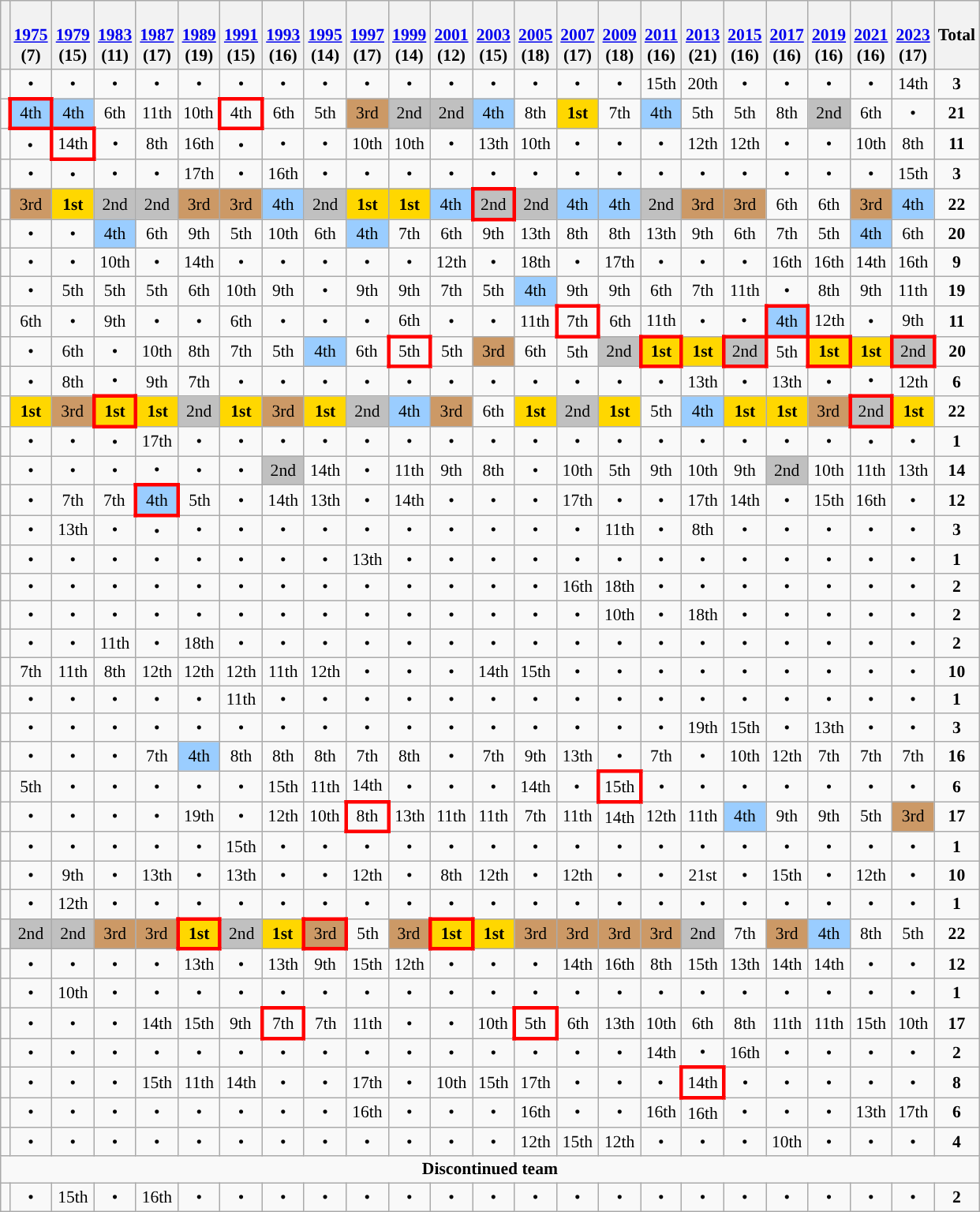<table class="wikitable shortable" style="text-align:center; font-size:90%">
<tr>
<th></th>
<th><br><a href='#'>1975</a><br>(7)</th>
<th><br><a href='#'>1979</a><br>(15)</th>
<th><br><a href='#'>1983</a><br>(11)</th>
<th><br><a href='#'>1987</a><br>(17)</th>
<th><br><a href='#'>1989</a><br>(19)</th>
<th><br><a href='#'>1991</a><br>(15)</th>
<th><br><a href='#'>1993</a><br>(16)</th>
<th><br><a href='#'>1995</a><br>(14)</th>
<th><br><a href='#'>1997</a><br>(17)</th>
<th><br><a href='#'>1999</a><br>(14)</th>
<th><br><a href='#'>2001</a><br>(12)</th>
<th><br><a href='#'>2003</a><br>(15)</th>
<th><br><a href='#'>2005</a><br>(18)</th>
<th><br><a href='#'>2007</a><br>(17)</th>
<th><br><a href='#'>2009</a><br>(18)</th>
<th><br><a href='#'>2011</a><br>(16)</th>
<th><br><a href='#'>2013</a><br>(21)</th>
<th><br><a href='#'>2015</a><br>(16)</th>
<th><br><a href='#'>2017</a><br>(16)</th>
<th><br><a href='#'>2019</a><br>(16)</th>
<th><br><a href='#'>2021</a><br>(16)</th>
<th><br><a href='#'>2023</a><br>(17)</th>
<th>Total</th>
</tr>
<tr>
<td align=left></td>
<td>•</td>
<td>•</td>
<td>•</td>
<td>•</td>
<td>•</td>
<td>•</td>
<td>•</td>
<td>•</td>
<td>•</td>
<td>•</td>
<td>•</td>
<td>•</td>
<td>•</td>
<td>•</td>
<td>•</td>
<td>15th</td>
<td>20th</td>
<td>•</td>
<td>•</td>
<td>•</td>
<td>•</td>
<td>14th</td>
<td><strong>3</strong></td>
</tr>
<tr>
<td align=left></td>
<td style="border:3px solid red" bgcolor="9acdff">4th</td>
<td bgcolor="9acdff">4th</td>
<td>6th</td>
<td>11th</td>
<td>10th</td>
<td style="border:3px solid red" bgcolo="9acdff">4th</td>
<td>6th</td>
<td>5th</td>
<td bgcolor="cc9966">3rd</td>
<td bgcolor="silver">2nd</td>
<td bgcolor="silver">2nd</td>
<td bgcolor="9acdff">4th</td>
<td>8th</td>
<td bgcolor=gold><strong>1st</strong></td>
<td>7th</td>
<td bgcolor="9acdff">4th</td>
<td>5th</td>
<td>5th</td>
<td>8th</td>
<td bgcolor="silver">2nd</td>
<td>6th</td>
<td>•</td>
<td><strong>21</strong></td>
</tr>
<tr>
<td align=left></td>
<td>•</td>
<td style="border:3px solid red">14th</td>
<td>•</td>
<td>8th</td>
<td>16th</td>
<td>•</td>
<td>•</td>
<td>•</td>
<td>10th</td>
<td>10th</td>
<td>•</td>
<td>13th</td>
<td>10th</td>
<td>•</td>
<td>•</td>
<td>•</td>
<td>12th</td>
<td>12th</td>
<td>•</td>
<td>•</td>
<td>10th</td>
<td>8th</td>
<td><strong>11</strong></td>
</tr>
<tr>
<td align=left></td>
<td>•</td>
<td>•</td>
<td>•</td>
<td>•</td>
<td>17th</td>
<td>•</td>
<td>16th</td>
<td>•</td>
<td>•</td>
<td>•</td>
<td>•</td>
<td>•</td>
<td>•</td>
<td>•</td>
<td>•</td>
<td>•</td>
<td>•</td>
<td>•</td>
<td>•</td>
<td>•</td>
<td>•</td>
<td>15th</td>
<td><strong>3</strong></td>
</tr>
<tr>
<td align=left></td>
<td bgcolor="cc9966">3rd</td>
<td bgcolor="gold"><strong>1st</strong></td>
<td bgcolor="silver">2nd</td>
<td bgcolor="silver">2nd</td>
<td bgcolor="cc9966">3rd</td>
<td bgcolor="cc9966">3rd</td>
<td bgcolor="9acdff">4th</td>
<td bgcolor="silver">2nd</td>
<td bgcolor="gold"><strong>1st</strong></td>
<td bgcolor="gold"><strong>1st</strong></td>
<td bgcolor="9acdff">4th</td>
<td style="border:3px solid red" bgcolor=silver>2nd</td>
<td bgcolor="silver">2nd</td>
<td bgcolor="9acdff">4th</td>
<td bgcolor="9acdff">4th</td>
<td bgcolor="silver">2nd</td>
<td bgcolor="cc9966">3rd</td>
<td bgcolor="cc9966">3rd</td>
<td>6th</td>
<td>6th</td>
<td bgcolor="cc9966">3rd</td>
<td bgcolor="9acdff">4th</td>
<td><strong>22</strong></td>
</tr>
<tr>
<td align=left></td>
<td>•</td>
<td>•</td>
<td bgcolor="9acdff">4th</td>
<td>6th</td>
<td>9th</td>
<td>5th</td>
<td>10th</td>
<td>6th</td>
<td bgcolor="9acdff">4th</td>
<td>7th</td>
<td>6th</td>
<td>9th</td>
<td>13th</td>
<td>8th</td>
<td>8th</td>
<td>13th</td>
<td>9th</td>
<td>6th</td>
<td>7th</td>
<td>5th</td>
<td bgcolor="9acdff">4th</td>
<td>6th</td>
<td><strong>20</strong></td>
</tr>
<tr>
<td align=left></td>
<td>•</td>
<td>•</td>
<td>10th</td>
<td>•</td>
<td>14th</td>
<td>•</td>
<td>•</td>
<td>•</td>
<td>•</td>
<td>•</td>
<td>12th</td>
<td>•</td>
<td>18th</td>
<td>•</td>
<td>17th</td>
<td>•</td>
<td>•</td>
<td>•</td>
<td>16th</td>
<td>16th</td>
<td>14th</td>
<td>16th</td>
<td><strong>9</strong></td>
</tr>
<tr>
<td align=left></td>
<td>•</td>
<td>5th</td>
<td>5th</td>
<td>5th</td>
<td>6th</td>
<td>10th</td>
<td>9th</td>
<td>•</td>
<td>9th</td>
<td>9th</td>
<td>7th</td>
<td>5th</td>
<td bgcolor="9acdff">4th</td>
<td>9th</td>
<td>9th</td>
<td>6th</td>
<td>7th</td>
<td>11th</td>
<td>•</td>
<td>8th</td>
<td>9th</td>
<td>11th</td>
<td><strong>19</strong></td>
</tr>
<tr>
<td align=left></td>
<td>6th</td>
<td>•</td>
<td>9th</td>
<td>•</td>
<td>•</td>
<td>6th</td>
<td>•</td>
<td>•</td>
<td>•</td>
<td>6th</td>
<td>•</td>
<td>•</td>
<td>11th</td>
<td style="border:3px solid red">7th</td>
<td>6th</td>
<td>11th</td>
<td>•</td>
<td>•</td>
<td style="border:3px solid red" bgcolor="9acdff">4th</td>
<td>12th</td>
<td>•</td>
<td>9th</td>
<td><strong>11</strong></td>
</tr>
<tr>
<td align=left></td>
<td>•</td>
<td>6th</td>
<td>•</td>
<td>10th</td>
<td>8th</td>
<td>7th</td>
<td>5th</td>
<td bgcolor="9acdff">4th</td>
<td>6th</td>
<td style="border:3px solid red">5th</td>
<td>5th</td>
<td bgcolor="cc9966">3rd</td>
<td>6th</td>
<td>5th</td>
<td bgcolor="silver">2nd</td>
<td style="border:3px solid red" bgcolor="gold"><strong>1st</strong></td>
<td bgcolor="gold"><strong>1st</strong></td>
<td style="border:3px solid red" bgcolor=silver>2nd</td>
<td>5th</td>
<td style="border:3px solid red" bgcolor=gold><strong>1st</strong></td>
<td bgcolor=gold><strong>1st</strong></td>
<td style="border:3px solid red" bgcolor=silver>2nd</td>
<td><strong>20</strong></td>
</tr>
<tr>
<td align=left></td>
<td>•</td>
<td>8th</td>
<td>•</td>
<td>9th</td>
<td>7th</td>
<td>•</td>
<td>•</td>
<td>•</td>
<td>•</td>
<td>•</td>
<td>•</td>
<td>•</td>
<td>•</td>
<td>•</td>
<td>•</td>
<td>•</td>
<td>13th</td>
<td>•</td>
<td>13th</td>
<td>•</td>
<td>•</td>
<td>12th</td>
<td><strong>6</strong></td>
</tr>
<tr>
<td align=left></td>
<td bgcolor="gold"><strong>1st</strong></td>
<td bgcolor="cc9966">3rd</td>
<td style="border:3px solid red" bgcolor="gold"><strong>1st</strong></td>
<td bgcolor="gold"><strong>1st</strong></td>
<td bgcolor="silver">2nd</td>
<td bgcolor="gold"><strong>1st</strong></td>
<td bgcolor="cc9966">3rd</td>
<td bgcolor="gold"><strong>1st</strong></td>
<td bgcolor="silver">2nd</td>
<td bgcolor="9acdff">4th</td>
<td bgcolor="cc9966">3rd</td>
<td>6th</td>
<td bgcolor="gold"><strong>1st</strong></td>
<td bgcolor="silver">2nd</td>
<td bgcolor="gold"><strong>1st</strong></td>
<td>5th</td>
<td bgcolor="9acdff">4th</td>
<td bgcolor="gold"><strong>1st</strong></td>
<td bgcolor="gold"><strong>1st</strong></td>
<td bgcolor="cc9966">3rd</td>
<td style="border:3px solid red" bgcolor="silver">2nd</td>
<td bgcolor="gold"><strong>1st</strong></td>
<td><strong>22</strong></td>
</tr>
<tr>
<td align=left></td>
<td>•</td>
<td>•</td>
<td>•</td>
<td>17th</td>
<td>•</td>
<td>•</td>
<td>•</td>
<td>•</td>
<td>•</td>
<td>•</td>
<td>•</td>
<td>•</td>
<td>•</td>
<td>•</td>
<td>•</td>
<td>•</td>
<td>•</td>
<td>•</td>
<td>•</td>
<td>•</td>
<td>•</td>
<td>•</td>
<td><strong>1</strong></td>
</tr>
<tr>
<td align=left></td>
<td>•</td>
<td>•</td>
<td>•</td>
<td>•</td>
<td>•</td>
<td>•</td>
<td bgcolor="silver">2nd</td>
<td>14th</td>
<td>•</td>
<td>11th</td>
<td>9th</td>
<td>8th</td>
<td>•</td>
<td>10th</td>
<td>5th</td>
<td>9th</td>
<td>10th</td>
<td>9th</td>
<td bgcolor="silver">2nd</td>
<td>10th</td>
<td>11th</td>
<td>13th</td>
<td><strong>14</strong></td>
</tr>
<tr>
<td align=left></td>
<td>•</td>
<td>7th</td>
<td>7th</td>
<td style="border:3px solid red" bgcolor="9acdff">4th</td>
<td>5th</td>
<td>•</td>
<td>14th</td>
<td>13th</td>
<td>•</td>
<td>14th</td>
<td>•</td>
<td>•</td>
<td>•</td>
<td>17th</td>
<td>•</td>
<td>•</td>
<td>17th</td>
<td>14th</td>
<td>•</td>
<td>15th</td>
<td>16th</td>
<td>•</td>
<td><strong>12</strong></td>
</tr>
<tr>
<td align=left></td>
<td>•</td>
<td>13th</td>
<td>•</td>
<td>•</td>
<td>•</td>
<td>•</td>
<td>•</td>
<td>•</td>
<td>•</td>
<td>•</td>
<td>•</td>
<td>•</td>
<td>•</td>
<td>•</td>
<td>11th</td>
<td>•</td>
<td>8th</td>
<td>•</td>
<td>•</td>
<td>•</td>
<td>•</td>
<td>•</td>
<td><strong>3</strong></td>
</tr>
<tr>
<td align=left></td>
<td>•</td>
<td>•</td>
<td>•</td>
<td>•</td>
<td>•</td>
<td>•</td>
<td>•</td>
<td>•</td>
<td •>13th</td>
<td>•</td>
<td>•</td>
<td>•</td>
<td>•</td>
<td>•</td>
<td>•</td>
<td>•</td>
<td>•</td>
<td>•</td>
<td>•</td>
<td>•</td>
<td>•</td>
<td>•</td>
<td><strong>1</strong></td>
</tr>
<tr>
<td align=left></td>
<td>•</td>
<td>•</td>
<td>•</td>
<td>•</td>
<td>•</td>
<td>•</td>
<td>•</td>
<td>•</td>
<td>•</td>
<td>•</td>
<td>•</td>
<td>•</td>
<td>•</td>
<td>16th</td>
<td>18th</td>
<td>•</td>
<td>•</td>
<td>•</td>
<td>•</td>
<td>•</td>
<td>•</td>
<td>•</td>
<td><strong>2</strong></td>
</tr>
<tr>
<td align=left></td>
<td>•</td>
<td>•</td>
<td>•</td>
<td>•</td>
<td>•</td>
<td>•</td>
<td>•</td>
<td>•</td>
<td>•</td>
<td>•</td>
<td>•</td>
<td>•</td>
<td>•</td>
<td>•</td>
<td>10th</td>
<td>•</td>
<td>18th</td>
<td>•</td>
<td>•</td>
<td>•</td>
<td>•</td>
<td>•</td>
<td><strong>2</strong></td>
</tr>
<tr>
<td align=left></td>
<td>•</td>
<td>•</td>
<td>11th</td>
<td>•</td>
<td>18th</td>
<td>•</td>
<td>•</td>
<td>•</td>
<td>•</td>
<td>•</td>
<td>•</td>
<td>•</td>
<td>•</td>
<td>•</td>
<td>•</td>
<td>•</td>
<td>•</td>
<td>•</td>
<td>•</td>
<td>•</td>
<td>•</td>
<td>•</td>
<td><strong>2</strong></td>
</tr>
<tr>
<td align=left></td>
<td>7th</td>
<td>11th</td>
<td>8th</td>
<td>12th</td>
<td>12th</td>
<td>12th</td>
<td>11th</td>
<td>12th</td>
<td>•</td>
<td>•</td>
<td>•</td>
<td>14th</td>
<td>15th</td>
<td>•</td>
<td>•</td>
<td>•</td>
<td>•</td>
<td>•</td>
<td>•</td>
<td>•</td>
<td>•</td>
<td>•</td>
<td><strong>10</strong></td>
</tr>
<tr>
<td align=left></td>
<td>•</td>
<td>•</td>
<td>•</td>
<td>•</td>
<td>•</td>
<td>11th</td>
<td>•</td>
<td>•</td>
<td>•</td>
<td>•</td>
<td>•</td>
<td>•</td>
<td>•</td>
<td>•</td>
<td>•</td>
<td>•</td>
<td>•</td>
<td>•</td>
<td>•</td>
<td>•</td>
<td>•</td>
<td>•</td>
<td><strong>1</strong></td>
</tr>
<tr>
<td align=left></td>
<td>•</td>
<td>•</td>
<td>•</td>
<td>•</td>
<td>•</td>
<td>•</td>
<td>•</td>
<td>•</td>
<td>•</td>
<td>•</td>
<td>•</td>
<td>•</td>
<td>•</td>
<td>•</td>
<td>•</td>
<td>•</td>
<td>19th</td>
<td>15th</td>
<td>•</td>
<td>13th</td>
<td>•</td>
<td>•</td>
<td><strong>3</strong></td>
</tr>
<tr>
<td align=left></td>
<td>•</td>
<td>•</td>
<td>•</td>
<td>7th</td>
<td bgcolor="9acdff">4th</td>
<td>8th</td>
<td>8th</td>
<td>8th</td>
<td>7th</td>
<td>8th</td>
<td>•</td>
<td>7th</td>
<td>9th</td>
<td>13th</td>
<td>•</td>
<td>7th</td>
<td>•</td>
<td>10th</td>
<td>12th</td>
<td>7th</td>
<td>7th</td>
<td>7th</td>
<td><strong>16</strong></td>
</tr>
<tr>
<td align=left></td>
<td>5th</td>
<td>•</td>
<td>•</td>
<td>•</td>
<td>•</td>
<td>•</td>
<td>15th</td>
<td>11th</td>
<td>14th</td>
<td>•</td>
<td>•</td>
<td>•</td>
<td>14th</td>
<td>•</td>
<td style="border:3px solid red">15th</td>
<td>•</td>
<td>•</td>
<td>•</td>
<td>•</td>
<td>•</td>
<td>•</td>
<td>•</td>
<td><strong>6</strong></td>
</tr>
<tr>
<td align=left></td>
<td>•</td>
<td>•</td>
<td>•</td>
<td>•</td>
<td>19th</td>
<td>•</td>
<td>12th</td>
<td>10th</td>
<td style="border:3px solid red">8th</td>
<td>13th</td>
<td>11th</td>
<td>11th</td>
<td>7th</td>
<td>11th</td>
<td>14th</td>
<td>12th</td>
<td>11th</td>
<td bgcolor="9acdff">4th</td>
<td>9th</td>
<td>9th</td>
<td>5th</td>
<td bgcolor="cc9966">3rd</td>
<td><strong>17</strong></td>
</tr>
<tr>
<td align=left></td>
<td>•</td>
<td>•</td>
<td>•</td>
<td>•</td>
<td>•</td>
<td>15th</td>
<td>•</td>
<td>•</td>
<td>•</td>
<td>•</td>
<td>•</td>
<td>•</td>
<td>•</td>
<td>•</td>
<td>•</td>
<td>•</td>
<td>•</td>
<td>•</td>
<td>•</td>
<td>•</td>
<td>•</td>
<td>•</td>
<td><strong>1</strong></td>
</tr>
<tr>
<td align=left></td>
<td>•</td>
<td>9th</td>
<td>•</td>
<td>13th</td>
<td>•</td>
<td>13th</td>
<td>•</td>
<td>•</td>
<td>12th</td>
<td>•</td>
<td>8th</td>
<td>12th</td>
<td>•</td>
<td>12th</td>
<td>•</td>
<td>•</td>
<td>21st</td>
<td>•</td>
<td>15th</td>
<td>•</td>
<td>12th</td>
<td>•</td>
<td><strong>10</strong></td>
</tr>
<tr>
<td align=left></td>
<td>•</td>
<td>12th</td>
<td>•</td>
<td>•</td>
<td>•</td>
<td>•</td>
<td>•</td>
<td>•</td>
<td>•</td>
<td>•</td>
<td>•</td>
<td>•</td>
<td>•</td>
<td>•</td>
<td>•</td>
<td>•</td>
<td>•</td>
<td>•</td>
<td>•</td>
<td>•</td>
<td>•</td>
<td>•</td>
<td><strong>1</strong></td>
</tr>
<tr>
<td align=left></td>
<td bgcolor="silver">2nd</td>
<td bgcolor="silver">2nd</td>
<td bgcolor="cc9966">3rd</td>
<td bgcolor="cc9966">3rd</td>
<td style="border:3px solid red" bgcolor="gold"><strong>1st</strong></td>
<td bgcolor="silver">2nd</td>
<td bgcolor="gold"><strong>1st</strong></td>
<td style="border:3px solid red" bgcolor="cc9966">3rd</td>
<td>5th</td>
<td bgcolor="cc9966">3rd</td>
<td style="border:3px solid red" bgcolor="gold"><strong>1st</strong></td>
<td bgcolor="gold"><strong>1st</strong></td>
<td bgcolor="cc9966">3rd</td>
<td bgcolor="cc9966">3rd</td>
<td bgcolor="cc9966">3rd</td>
<td bgcolor="cc9966">3rd</td>
<td bgcolor="silver">2nd</td>
<td>7th</td>
<td bgcolor="cc9966">3rd</td>
<td bgcolor="9acdff">4th</td>
<td>8th</td>
<td>5th</td>
<td><strong>22</strong></td>
</tr>
<tr>
<td align=left></td>
<td>•</td>
<td>•</td>
<td>•</td>
<td>•</td>
<td>13th</td>
<td>•</td>
<td>13th</td>
<td>9th</td>
<td>15th</td>
<td>12th</td>
<td>•</td>
<td>•</td>
<td>•</td>
<td>14th</td>
<td>16th</td>
<td>8th</td>
<td>15th</td>
<td>13th</td>
<td>14th</td>
<td>14th</td>
<td>•</td>
<td>•</td>
<td><strong>12</strong></td>
</tr>
<tr>
<td align=left></td>
<td>•</td>
<td>10th</td>
<td>•</td>
<td>•</td>
<td>•</td>
<td>•</td>
<td>•</td>
<td>•</td>
<td>•</td>
<td>•</td>
<td>•</td>
<td>•</td>
<td>•</td>
<td>•</td>
<td>•</td>
<td>•</td>
<td>•</td>
<td>•</td>
<td>•</td>
<td>•</td>
<td>•</td>
<td>•</td>
<td><strong>1</strong></td>
</tr>
<tr>
<td align=left></td>
<td>•</td>
<td>•</td>
<td>•</td>
<td>14th</td>
<td>15th</td>
<td>9th</td>
<td style="border:3px solid red">7th</td>
<td>7th</td>
<td>11th</td>
<td>•</td>
<td>•</td>
<td>10th</td>
<td style="border:3px solid red">5th</td>
<td>6th</td>
<td>13th</td>
<td>10th</td>
<td>6th</td>
<td>8th</td>
<td>11th</td>
<td>11th</td>
<td>15th</td>
<td>10th</td>
<td><strong>17</strong></td>
</tr>
<tr>
<td align=left></td>
<td>•</td>
<td>•</td>
<td>•</td>
<td>•</td>
<td>•</td>
<td>•</td>
<td>•</td>
<td>•</td>
<td>•</td>
<td>•</td>
<td>•</td>
<td>•</td>
<td>•</td>
<td>•</td>
<td>•</td>
<td>14th</td>
<td>•</td>
<td>16th</td>
<td>•</td>
<td>•</td>
<td>•</td>
<td>•</td>
<td><strong>2</strong></td>
</tr>
<tr>
<td align=left></td>
<td>•</td>
<td>•</td>
<td>•</td>
<td>15th</td>
<td>11th</td>
<td>14th</td>
<td>•</td>
<td>•</td>
<td>17th</td>
<td>•</td>
<td>10th</td>
<td>15th</td>
<td>17th</td>
<td>•</td>
<td>•</td>
<td>•</td>
<td style="border:3px solid red">14th</td>
<td>•</td>
<td>•</td>
<td>•</td>
<td>•</td>
<td>•</td>
<td><strong>8</strong></td>
</tr>
<tr>
<td align=left></td>
<td>•</td>
<td>•</td>
<td>•</td>
<td>•</td>
<td>•</td>
<td>•</td>
<td>•</td>
<td>•</td>
<td>16th</td>
<td>•</td>
<td>•</td>
<td>•</td>
<td>16th</td>
<td>•</td>
<td>•</td>
<td>16th</td>
<td>16th</td>
<td>•</td>
<td>•</td>
<td>•</td>
<td>13th</td>
<td>17th</td>
<td><strong>6</strong></td>
</tr>
<tr>
<td align=left></td>
<td>•</td>
<td>•</td>
<td>•</td>
<td>•</td>
<td>•</td>
<td>•</td>
<td>•</td>
<td>•</td>
<td>•</td>
<td>•</td>
<td>•</td>
<td>•</td>
<td>12th</td>
<td>15th</td>
<td>12th</td>
<td>•</td>
<td>•</td>
<td>•</td>
<td>10th</td>
<td>•</td>
<td>•</td>
<td>•</td>
<td><strong>4</strong></td>
</tr>
<tr>
<td align="center" colspan="24"><strong>Discontinued team</strong></td>
</tr>
<tr>
<td align=left><em></em></td>
<td>•</td>
<td>15th</td>
<td>•</td>
<td>16th</td>
<td>•</td>
<td>•</td>
<td>•</td>
<td>•</td>
<td>•</td>
<td>•</td>
<td>•</td>
<td>•</td>
<td>•</td>
<td>•</td>
<td>•</td>
<td>•</td>
<td>•</td>
<td>•</td>
<td>•</td>
<td>•</td>
<td>•</td>
<td>•</td>
<td><strong>2</strong></td>
</tr>
</table>
